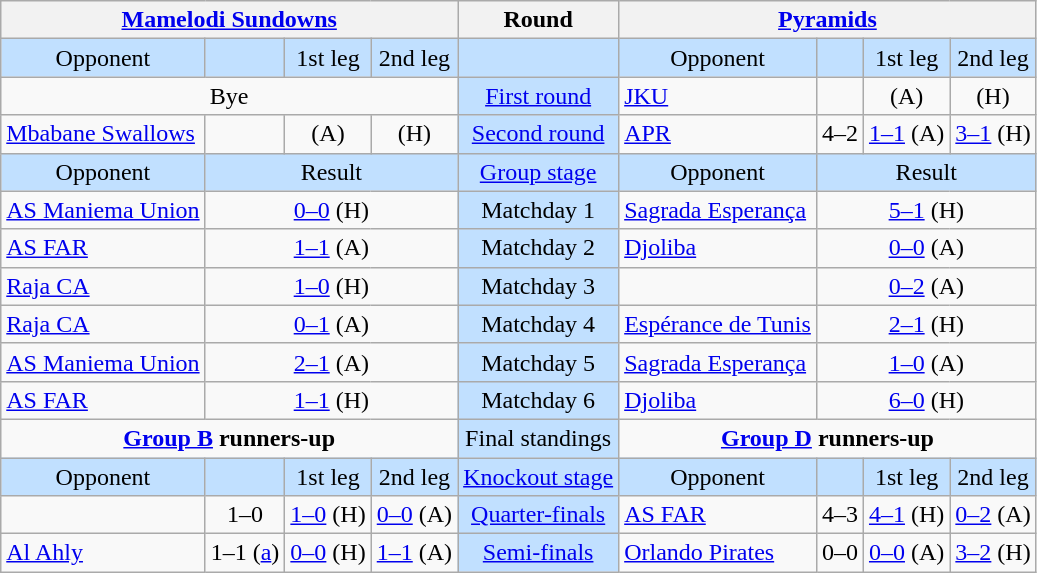<table class="wikitable" style="text-align:center">
<tr>
<th colspan="4"> <a href='#'>Mamelodi Sundowns</a></th>
<th>Round</th>
<th colspan="4"> <a href='#'>Pyramids</a></th>
</tr>
<tr style="background:#C1E0FF">
<td>Opponent</td>
<td></td>
<td>1st leg</td>
<td>2nd leg</td>
<td></td>
<td>Opponent</td>
<td></td>
<td>1st leg</td>
<td>2nd leg</td>
</tr>
<tr>
<td colspan="4">Bye</td>
<td style="background:#C1E0FF"><a href='#'>First round</a></td>
<td style="text-align:left"> <a href='#'>JKU</a></td>
<td></td>
<td><a href='#'></a> (A)</td>
<td><a href='#'></a> (H)</td>
</tr>
<tr>
<td style="text-align:left"> <a href='#'>Mbabane Swallows</a></td>
<td></td>
<td><a href='#'></a> (A)</td>
<td><a href='#'></a> (H)</td>
<td style="background:#C1E0FF"><a href='#'>Second round</a></td>
<td style="text-align:left"> <a href='#'>APR</a></td>
<td>4–2</td>
<td><a href='#'>1–1</a> (A)</td>
<td><a href='#'>3–1</a> (H)</td>
</tr>
<tr style="background:#C1E0FF">
<td>Opponent</td>
<td colspan="3">Result</td>
<td><a href='#'>Group stage</a></td>
<td>Opponent</td>
<td colspan="3">Result</td>
</tr>
<tr>
<td style="text-align:left"> <a href='#'>AS Maniema Union</a></td>
<td colspan="3"><a href='#'>0–0</a> (H)</td>
<td style="background:#C1E0FF">Matchday 1</td>
<td style="text-align:left"> <a href='#'>Sagrada Esperança</a></td>
<td colspan="3"><a href='#'>5–1</a> (H)</td>
</tr>
<tr>
<td style="text-align:left"> <a href='#'>AS FAR</a></td>
<td colspan="3"><a href='#'>1–1</a> (A)</td>
<td style="background:#C1E0FF">Matchday 2</td>
<td style="text-align:left"> <a href='#'>Djoliba</a></td>
<td colspan="3"><a href='#'>0–0</a> (A)</td>
</tr>
<tr>
<td style="text-align:left"> <a href='#'>Raja CA</a></td>
<td colspan="3"><a href='#'>1–0</a> (H)</td>
<td style="background:#C1E0FF">Matchday 3</td>
<td style="text-align:left"></td>
<td colspan="3"><a href='#'>0–2</a> (A)</td>
</tr>
<tr>
<td style="text-align:left"> <a href='#'>Raja CA</a></td>
<td colspan="3"><a href='#'>0–1</a> (A)</td>
<td style="background:#C1E0FF">Matchday 4</td>
<td style="text-align:left"> <a href='#'>Espérance de Tunis</a></td>
<td colspan="3"><a href='#'>2–1</a> (H)</td>
</tr>
<tr>
<td style="text-align:left"> <a href='#'>AS Maniema Union</a></td>
<td colspan="3"><a href='#'>2–1</a> (A)</td>
<td style="background:#C1E0FF">Matchday 5</td>
<td style="text-align:left"> <a href='#'>Sagrada Esperança</a></td>
<td colspan="3"><a href='#'>1–0</a> (A)</td>
</tr>
<tr>
<td style="text-align:left"> <a href='#'>AS FAR</a></td>
<td colspan="3"><a href='#'>1–1</a> (H)</td>
<td style="background:#C1E0FF">Matchday 6</td>
<td style="text-align:left"> <a href='#'>Djoliba</a></td>
<td colspan="3"><a href='#'>6–0</a> (H)</td>
</tr>
<tr>
<td colspan="4" style="vertical-align:top"><strong><a href='#'>Group B</a> runners-up</strong><br><div></div></td>
<td style="background:#C1E0FF">Final standings</td>
<td colspan="4" style="vertical-align:top"><strong><a href='#'>Group D</a> runners-up</strong><br><div></div></td>
</tr>
<tr style="background:#C1E0FF">
<td>Opponent</td>
<td></td>
<td>1st leg</td>
<td>2nd leg</td>
<td><a href='#'>Knockout stage</a></td>
<td>Opponent</td>
<td></td>
<td>1st leg</td>
<td>2nd leg</td>
</tr>
<tr>
<td style="text-align:left"></td>
<td>1–0</td>
<td><a href='#'>1–0</a> (H)</td>
<td><a href='#'>0–0</a> (A)</td>
<td style="background:#C1E0FF"><a href='#'>Quarter-finals</a></td>
<td style="text-align:left"> <a href='#'>AS FAR</a></td>
<td>4–3</td>
<td><a href='#'>4–1</a> (H)</td>
<td><a href='#'>0–2</a> (A)</td>
</tr>
<tr>
<td style="text-align:left"> <a href='#'>Al Ahly</a></td>
<td>1–1 (<a href='#'>a</a>)</td>
<td><a href='#'>0–0</a> (H)</td>
<td><a href='#'>1–1</a> (A)</td>
<td style="background:#C1E0FF"><a href='#'>Semi-finals</a></td>
<td style="text-align:left"> <a href='#'>Orlando Pirates</a></td>
<td>0–0</td>
<td><a href='#'>0–0</a> (A)</td>
<td><a href='#'>3–2</a> (H)</td>
</tr>
</table>
